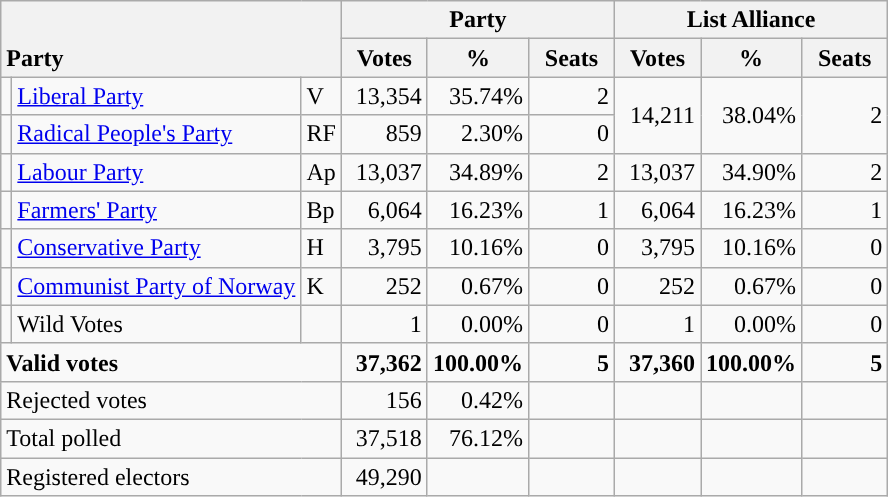<table class="wikitable" border="1" style="text-align:right;">
<tr>
<th style="text-align:left;" valign=bottom rowspan=2 colspan=3>Party</th>
<th colspan=3>Party</th>
<th colspan=3>List Alliance</th>
</tr>
<tr>
<th align=center valign=bottom width="50">Votes</th>
<th align=center valign=bottom width="50">%</th>
<th align=center valign=bottom width="50">Seats</th>
<th align=center valign=bottom width="50">Votes</th>
<th align=center valign=bottom width="50">%</th>
<th align=center valign=bottom width="50">Seats</th>
</tr>
<tr>
<td style="color:inherit;background:"></td>
<td align=left><a href='#'>Liberal Party</a></td>
<td align=left>V</td>
<td>13,354</td>
<td>35.74%</td>
<td>2</td>
<td rowspan=2>14,211</td>
<td rowspan=2>38.04%</td>
<td rowspan=2>2</td>
</tr>
<tr>
<td></td>
<td align=left><a href='#'>Radical People's Party</a></td>
<td align=left>RF</td>
<td>859</td>
<td>2.30%</td>
<td>0</td>
</tr>
<tr>
<td style="color:inherit;background:"></td>
<td align=left><a href='#'>Labour Party</a></td>
<td align=left>Ap</td>
<td>13,037</td>
<td>34.89%</td>
<td>2</td>
<td>13,037</td>
<td>34.90%</td>
<td>2</td>
</tr>
<tr>
<td style="color:inherit;background:"></td>
<td align=left><a href='#'>Farmers' Party</a></td>
<td align=left>Bp</td>
<td>6,064</td>
<td>16.23%</td>
<td>1</td>
<td>6,064</td>
<td>16.23%</td>
<td>1</td>
</tr>
<tr>
<td style="color:inherit;background:"></td>
<td align=left><a href='#'>Conservative Party</a></td>
<td align=left>H</td>
<td>3,795</td>
<td>10.16%</td>
<td>0</td>
<td>3,795</td>
<td>10.16%</td>
<td>0</td>
</tr>
<tr>
<td style="color:inherit;background:"></td>
<td align=left><a href='#'>Communist Party of Norway</a></td>
<td align=left>K</td>
<td>252</td>
<td>0.67%</td>
<td>0</td>
<td>252</td>
<td>0.67%</td>
<td>0</td>
</tr>
<tr>
<td></td>
<td align=left>Wild Votes</td>
<td align=left></td>
<td>1</td>
<td>0.00%</td>
<td>0</td>
<td>1</td>
<td>0.00%</td>
<td>0</td>
</tr>
<tr style="font-weight:bold">
<td align=left colspan=3>Valid votes</td>
<td>37,362</td>
<td>100.00%</td>
<td>5</td>
<td>37,360</td>
<td>100.00%</td>
<td>5</td>
</tr>
<tr>
<td align=left colspan=3>Rejected votes</td>
<td>156</td>
<td>0.42%</td>
<td></td>
<td></td>
<td></td>
<td></td>
</tr>
<tr>
<td align=left colspan=3>Total polled</td>
<td>37,518</td>
<td>76.12%</td>
<td></td>
<td></td>
<td></td>
<td></td>
</tr>
<tr>
<td align=left colspan=3>Registered electors</td>
<td>49,290</td>
<td></td>
<td></td>
<td></td>
<td></td>
<td></td>
</tr>
</table>
